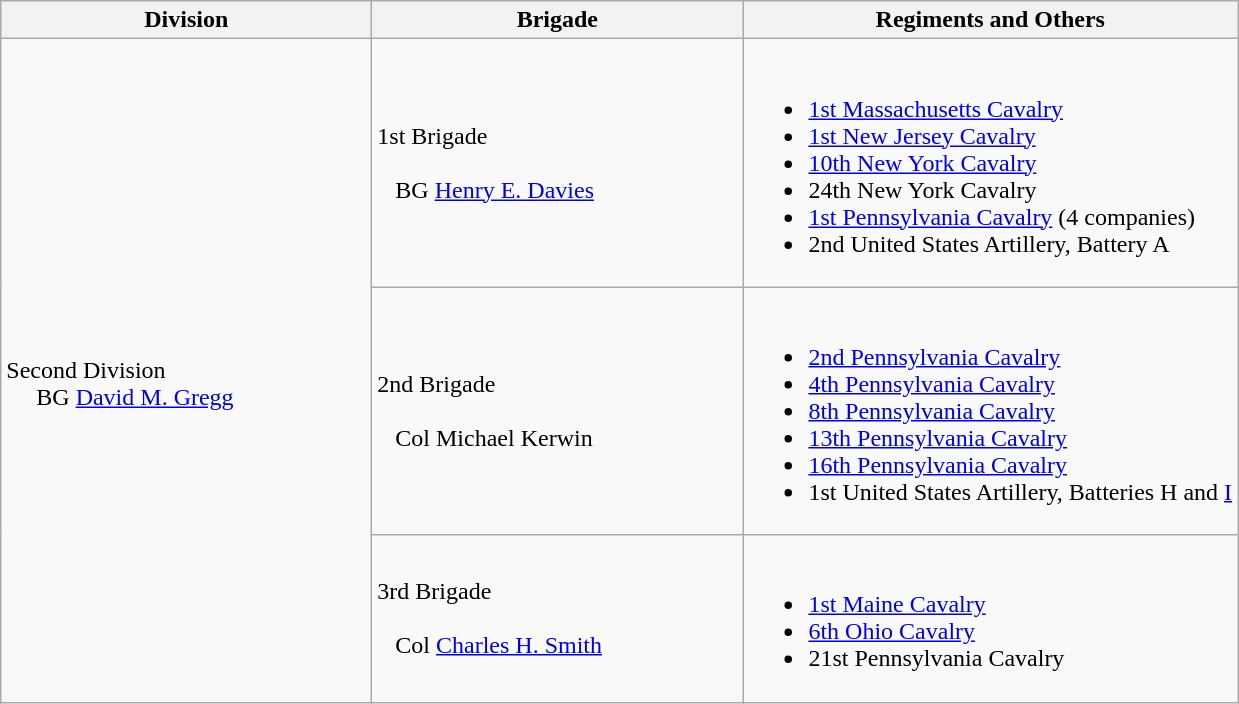<table class="wikitable">
<tr>
<th width=30%>Division</th>
<th width=30%>Brigade</th>
<th>Regiments and Others</th>
</tr>
<tr>
<td rowspan=3><br>Second Division
<br>    
BG <a href='#'>David M. Gregg</a></td>
<td>1st Brigade<br><br>  
BG <a href='#'>Henry E. Davies</a></td>
<td><br><ul><li><a href='#'>1st Massachusetts Cavalry</a></li><li><a href='#'>1st New Jersey Cavalry</a></li><li><a href='#'>10th New York Cavalry</a></li><li>24th New York Cavalry</li><li><a href='#'>1st Pennsylvania Cavalry</a> (4 companies)</li><li>2nd United States Artillery, Battery A</li></ul></td>
</tr>
<tr>
<td>2nd Brigade<br><br>  
Col Michael Kerwin</td>
<td><br><ul><li><a href='#'>2nd Pennsylvania Cavalry</a></li><li><a href='#'>4th Pennsylvania Cavalry</a></li><li><a href='#'>8th Pennsylvania Cavalry</a></li><li><a href='#'>13th Pennsylvania Cavalry</a></li><li><a href='#'>16th Pennsylvania Cavalry</a></li><li>1st United States Artillery, Batteries H and <a href='#'>I</a></li></ul></td>
</tr>
<tr>
<td>3rd Brigade<br><br>  
Col <a href='#'>Charles H. Smith</a></td>
<td><br><ul><li><a href='#'>1st Maine Cavalry</a></li><li><a href='#'>6th Ohio Cavalry</a></li><li>21st Pennsylvania Cavalry</li></ul></td>
</tr>
</table>
